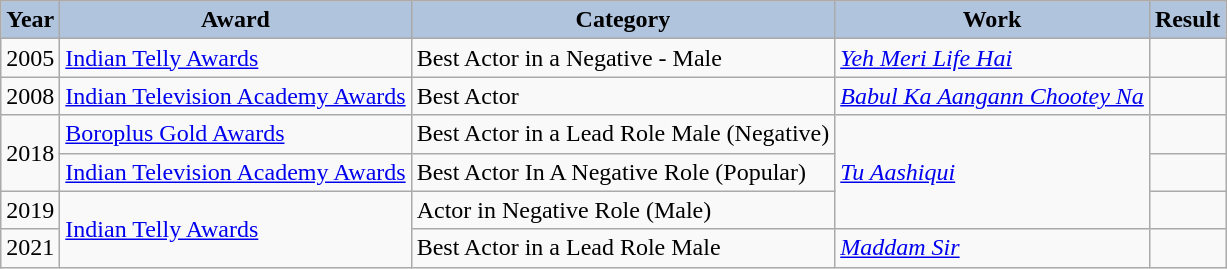<table class="wikitable">
<tr>
<th style="background:#B0C4DE;">Year</th>
<th style="background:#B0C4DE;">Award</th>
<th style="background:#B0C4DE;">Category</th>
<th style="background:#B0C4DE;">Work</th>
<th style="background:#B0C4DE;">Result</th>
</tr>
<tr>
<td>2005</td>
<td><a href='#'>Indian Telly Awards</a></td>
<td>Best Actor in a Negative - Male</td>
<td><em><a href='#'>Yeh Meri Life Hai</a></em></td>
<td></td>
</tr>
<tr>
<td>2008</td>
<td><a href='#'>Indian Television Academy Awards</a></td>
<td>Best Actor</td>
<td><em><a href='#'>Babul Ka Aangann Chootey Na</a></em></td>
<td></td>
</tr>
<tr>
<td rowspan=2>2018</td>
<td><a href='#'>Boroplus Gold Awards</a></td>
<td>Best Actor in a Lead Role Male (Negative)</td>
<td rowspan=3><em><a href='#'>Tu Aashiqui</a></em></td>
<td></td>
</tr>
<tr>
<td><a href='#'>Indian Television Academy Awards</a></td>
<td>Best Actor In A Negative Role (Popular)</td>
<td></td>
</tr>
<tr>
<td>2019</td>
<td rowspan=2><a href='#'>Indian Telly Awards</a></td>
<td>Actor in Negative Role (Male)</td>
<td></td>
</tr>
<tr>
<td>2021</td>
<td>Best Actor in a Lead Role Male</td>
<td><em><a href='#'>Maddam Sir</a></em></td>
<td></td>
</tr>
</table>
